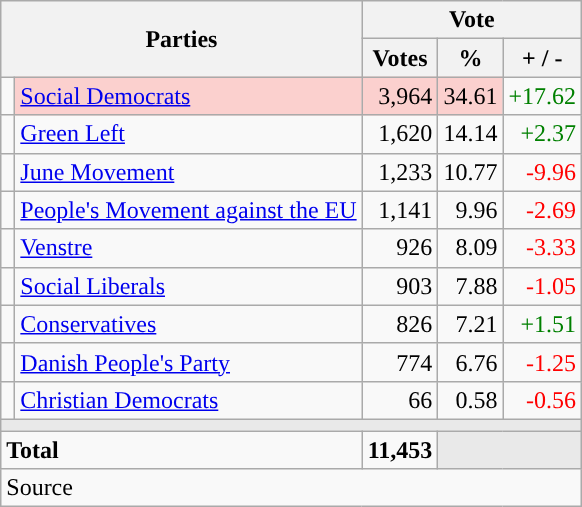<table class="wikitable" style="text-align:right;">
<tr>
<th style="text-align:centre;" rowspan="2" colspan="2" width="225">Parties</th>
<th colspan="3">Vote</th>
</tr>
<tr>
<th width="15">Votes</th>
<th width="15">%</th>
<th width="15">+ / -</th>
</tr>
<tr>
<td width="2" style="color:inherit;background:"></td>
<td bgcolor=#fbd0ce   align="left"><a href='#'>Social Democrats</a></td>
<td bgcolor=#fbd0ce>3,964</td>
<td bgcolor=#fbd0ce>34.61</td>
<td style=color:green;>+17.62</td>
</tr>
<tr>
<td width="2" style="color:inherit;background:"></td>
<td align="left"><a href='#'>Green Left</a></td>
<td>1,620</td>
<td>14.14</td>
<td style=color:green;>+2.37</td>
</tr>
<tr>
<td width="2" style="color:inherit;background:"></td>
<td align="left"><a href='#'>June Movement</a></td>
<td>1,233</td>
<td>10.77</td>
<td style=color:red;>-9.96</td>
</tr>
<tr>
<td width="2" style="color:inherit;background:"></td>
<td align="left"><a href='#'>People's Movement against the EU</a></td>
<td>1,141</td>
<td>9.96</td>
<td style=color:red;>-2.69</td>
</tr>
<tr>
<td width="2" style="color:inherit;background:"></td>
<td align="left"><a href='#'>Venstre</a></td>
<td>926</td>
<td>8.09</td>
<td style=color:red;>-3.33</td>
</tr>
<tr>
<td width="2" style="color:inherit;background:"></td>
<td align="left"><a href='#'>Social Liberals</a></td>
<td>903</td>
<td>7.88</td>
<td style=color:red;>-1.05</td>
</tr>
<tr>
<td width="2" style="color:inherit;background:"></td>
<td align="left"><a href='#'>Conservatives</a></td>
<td>826</td>
<td>7.21</td>
<td style=color:green;>+1.51</td>
</tr>
<tr>
<td width="2" style="color:inherit;background:"></td>
<td align="left"><a href='#'>Danish People's Party</a></td>
<td>774</td>
<td>6.76</td>
<td style=color:red;>-1.25</td>
</tr>
<tr>
<td width="2" style="color:inherit;background:"></td>
<td align="left"><a href='#'>Christian Democrats</a></td>
<td>66</td>
<td>0.58</td>
<td style=color:red;>-0.56</td>
</tr>
<tr>
<td colspan="7" bgcolor="#E9E9E9"></td>
</tr>
<tr>
<td align="left" colspan="2"><strong>Total</strong></td>
<td><strong>11,453</strong></td>
<td bgcolor="#E9E9E9" colspan="2"></td>
</tr>
<tr>
<td align="left" colspan="6">Source</td>
</tr>
</table>
